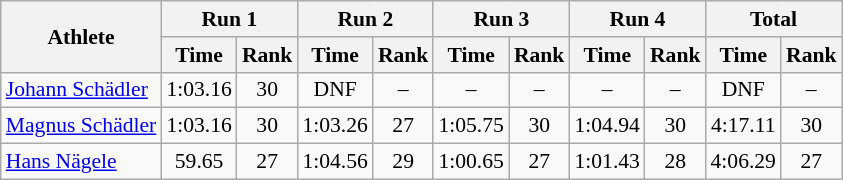<table class="wikitable" border="1" style="font-size:90%">
<tr>
<th rowspan="2">Athlete</th>
<th colspan="2">Run 1</th>
<th colspan="2">Run 2</th>
<th colspan="2">Run 3</th>
<th colspan="2">Run 4</th>
<th colspan="2">Total</th>
</tr>
<tr>
<th>Time</th>
<th>Rank</th>
<th>Time</th>
<th>Rank</th>
<th>Time</th>
<th>Rank</th>
<th>Time</th>
<th>Rank</th>
<th>Time</th>
<th>Rank</th>
</tr>
<tr>
<td><a href='#'>Johann Schädler</a></td>
<td align="center">1:03.16</td>
<td align="center">30</td>
<td align="center">DNF</td>
<td align="center">–</td>
<td align="center">–</td>
<td align="center">–</td>
<td align="center">–</td>
<td align="center">–</td>
<td align="center">DNF</td>
<td align="center">–</td>
</tr>
<tr>
<td><a href='#'>Magnus Schädler</a></td>
<td align="center">1:03.16</td>
<td align="center">30</td>
<td align="center">1:03.26</td>
<td align="center">27</td>
<td align="center">1:05.75</td>
<td align="center">30</td>
<td align="center">1:04.94</td>
<td align="center">30</td>
<td align="center">4:17.11</td>
<td align="center">30</td>
</tr>
<tr>
<td><a href='#'>Hans Nägele</a></td>
<td align="center">59.65</td>
<td align="center">27</td>
<td align="center">1:04.56</td>
<td align="center">29</td>
<td align="center">1:00.65</td>
<td align="center">27</td>
<td align="center">1:01.43</td>
<td align="center">28</td>
<td align="center">4:06.29</td>
<td align="center">27</td>
</tr>
</table>
